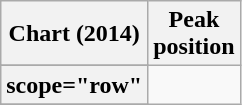<table class="wikitable sortable plainrowheaders" style="text-align:center">
<tr>
<th scope="col">Chart (2014)</th>
<th scope="col">Peak<br>position</th>
</tr>
<tr>
</tr>
<tr>
</tr>
<tr>
</tr>
<tr>
</tr>
<tr>
</tr>
<tr>
</tr>
<tr>
</tr>
<tr>
</tr>
<tr>
</tr>
<tr>
</tr>
<tr>
</tr>
<tr>
</tr>
<tr>
<th>scope="row"</th>
</tr>
<tr>
</tr>
</table>
